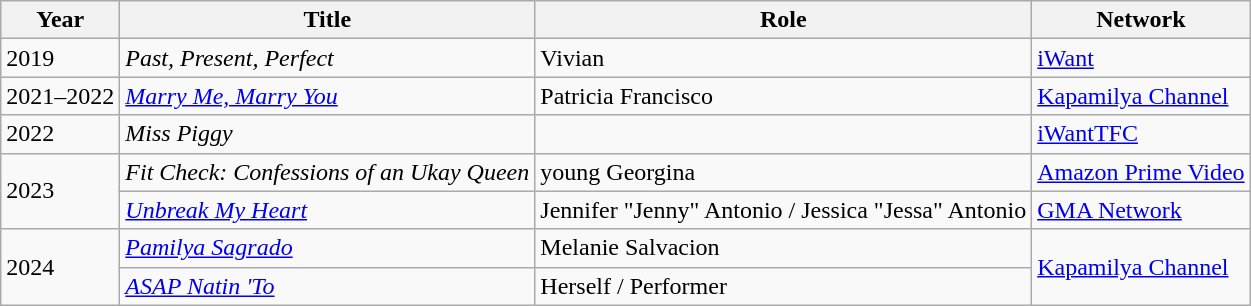<table class="wikitable sortable">
<tr>
<th>Year</th>
<th>Title</th>
<th>Role</th>
<th>Network</th>
</tr>
<tr>
<td>2019</td>
<td><em>Past, Present, Perfect</em></td>
<td>Vivian</td>
<td><a href='#'>iWant</a></td>
</tr>
<tr>
<td>2021–2022</td>
<td><em><a href='#'>Marry Me, Marry You</a></em></td>
<td>Patricia Francisco</td>
<td><a href='#'>Kapamilya Channel</a></td>
</tr>
<tr>
<td>2022</td>
<td><em>Miss Piggy</em></td>
<td></td>
<td><a href='#'>iWantTFC</a></td>
</tr>
<tr>
<td rowspan="2">2023</td>
<td><em>Fit Check: Confessions of an Ukay Queen</em></td>
<td>young Georgina</td>
<td><a href='#'>Amazon Prime Video</a></td>
</tr>
<tr>
<td><em><a href='#'>Unbreak My Heart</a></em></td>
<td>Jennifer "Jenny" Antonio / Jessica "Jessa" Antonio</td>
<td><a href='#'>GMA Network</a></td>
</tr>
<tr>
<td rowspan="2">2024</td>
<td><em><a href='#'>Pamilya Sagrado</a></em></td>
<td>Melanie Salvacion</td>
<td rowspan="2"><a href='#'>Kapamilya Channel</a></td>
</tr>
<tr>
<td><em><a href='#'>ASAP Natin 'To</a></em></td>
<td>Herself / Performer</td>
</tr>
</table>
